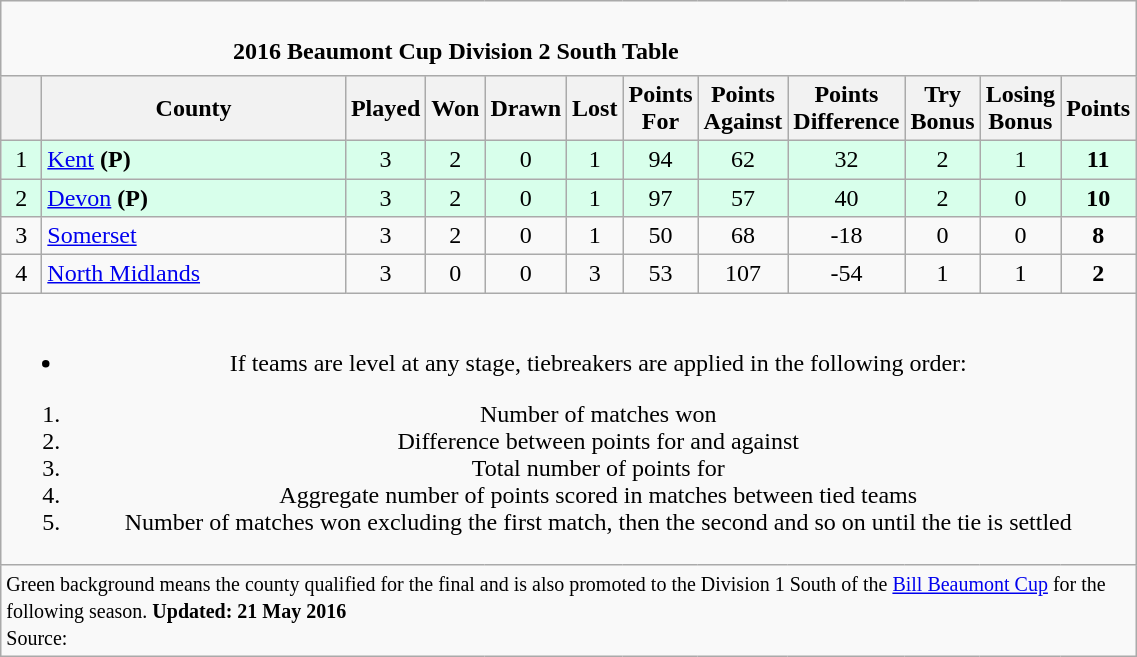<table class="wikitable" style="text-align: center;">
<tr>
<td colspan="15" cellpadding="0" cellspacing="0"><br><table border="0" width="80%" cellpadding="0" cellspacing="0">
<tr>
<td width=20% style="border:0px"></td>
<td style="border:0px"><strong>2016 Beaumont Cup Division 2 South Table</strong></td>
<td width=20% style="border:0px" align=right></td>
</tr>
</table>
</td>
</tr>
<tr>
<th bgcolor="#efefef" width="20"></th>
<th bgcolor="#efefef" width="195">County</th>
<th bgcolor="#efefef" width="20">Played</th>
<th bgcolor="#efefef" width="20">Won</th>
<th bgcolor="#efefef" width="20">Drawn</th>
<th bgcolor="#efefef" width="20">Lost</th>
<th bgcolor="#efefef" width="20">Points For</th>
<th bgcolor="#efefef" width="20">Points Against</th>
<th bgcolor="#efefef" width="20">Points Difference</th>
<th bgcolor="#efefef" width="20">Try Bonus</th>
<th bgcolor="#efefef" width="20">Losing Bonus</th>
<th bgcolor="#efefef" width="20">Points</th>
</tr>
<tr bgcolor=#d8ffeb align=center>
<td>1</td>
<td style="text-align:left;"><a href='#'>Kent</a> <strong>(P)</strong></td>
<td>3</td>
<td>2</td>
<td>0</td>
<td>1</td>
<td>94</td>
<td>62</td>
<td>32</td>
<td>2</td>
<td>1</td>
<td><strong>11</strong></td>
</tr>
<tr bgcolor=#d8ffeb align=center>
<td>2</td>
<td style="text-align:left;"><a href='#'>Devon</a> <strong>(P)</strong></td>
<td>3</td>
<td>2</td>
<td>0</td>
<td>1</td>
<td>97</td>
<td>57</td>
<td>40</td>
<td>2</td>
<td>0</td>
<td><strong>10</strong></td>
</tr>
<tr>
<td>3</td>
<td style="text-align:left;"><a href='#'>Somerset</a></td>
<td>3</td>
<td>2</td>
<td>0</td>
<td>1</td>
<td>50</td>
<td>68</td>
<td>-18</td>
<td>0</td>
<td>0</td>
<td><strong>8</strong></td>
</tr>
<tr>
<td>4</td>
<td style="text-align:left;"><a href='#'>North Midlands</a></td>
<td>3</td>
<td>0</td>
<td>0</td>
<td>3</td>
<td>53</td>
<td>107</td>
<td>-54</td>
<td>1</td>
<td>1</td>
<td><strong>2</strong></td>
</tr>
<tr>
<td colspan="15"><br><ul><li>If teams are level at any stage, tiebreakers are applied in the following order:</li></ul><ol><li>Number of matches won</li><li>Difference between points for and against</li><li>Total number of points for</li><li>Aggregate number of points scored in matches between tied teams</li><li>Number of matches won excluding the first match, then the second and so on until the tie is settled</li></ol></td>
</tr>
<tr | style="text-align:left;" |>
<td colspan="15" style="border:0px"><small><span>Green background</span> means the county qualified for the final and is also promoted to the Division 1 South of the <a href='#'>Bill Beaumont Cup</a> for the following season. <strong>Updated: 21 May 2016</strong><br>Source: </small></td>
</tr>
</table>
